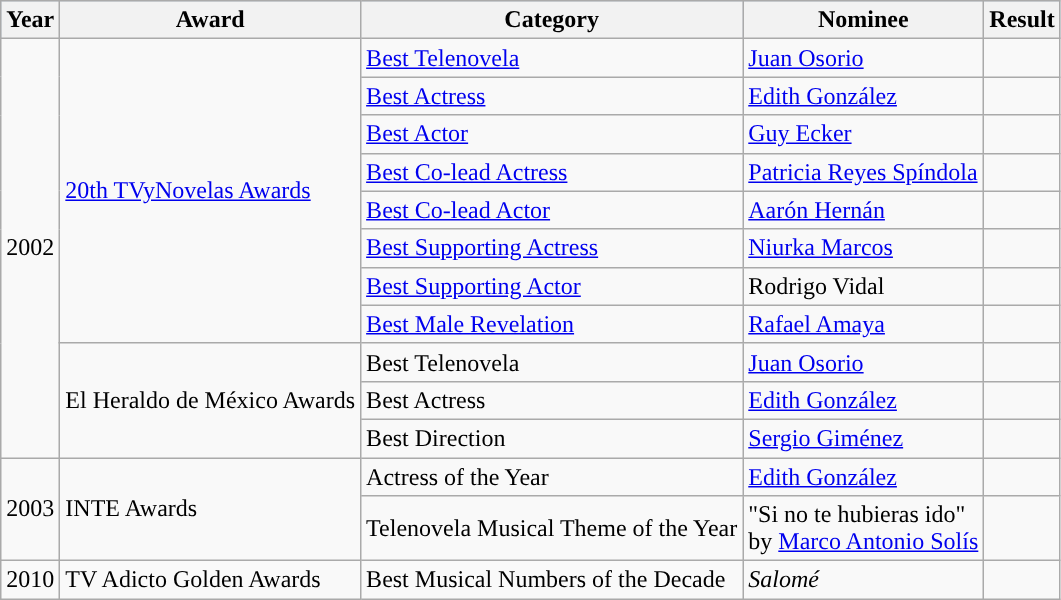<table class="wikitable">
<tr style="background:#b0c4de;">
<th>Year</th>
<th>Award</th>
<th>Category</th>
<th>Nominee</th>
<th>Result</th>
</tr>
<tr>
<td rowspan=11>2002</td>
<td rowspan=8><a href='#'>20th TVyNovelas Awards</a></td>
<td><a href='#'>Best Telenovela</a></td>
<td><a href='#'>Juan Osorio</a></td>
<td></td>
</tr>
<tr>
<td><a href='#'>Best Actress</a></td>
<td><a href='#'>Edith González</a></td>
<td></td>
</tr>
<tr>
<td><a href='#'>Best Actor</a></td>
<td><a href='#'>Guy Ecker</a></td>
<td></td>
</tr>
<tr>
<td><a href='#'>Best Co-lead Actress</a></td>
<td><a href='#'>Patricia Reyes Spíndola</a></td>
<td></td>
</tr>
<tr>
<td><a href='#'>Best Co-lead Actor</a></td>
<td><a href='#'>Aarón Hernán</a></td>
<td></td>
</tr>
<tr>
<td><a href='#'>Best Supporting Actress</a></td>
<td><a href='#'>Niurka Marcos</a></td>
<td></td>
</tr>
<tr>
<td><a href='#'>Best Supporting Actor</a></td>
<td>Rodrigo Vidal</td>
<td></td>
</tr>
<tr>
<td><a href='#'>Best Male Revelation</a></td>
<td><a href='#'>Rafael Amaya</a></td>
<td></td>
</tr>
<tr>
<td rowspan=3>El Heraldo de México Awards</td>
<td>Best Telenovela</td>
<td><a href='#'>Juan Osorio</a></td>
<td></td>
</tr>
<tr>
<td>Best Actress</td>
<td><a href='#'>Edith González</a></td>
<td></td>
</tr>
<tr>
<td>Best Direction</td>
<td><a href='#'>Sergio Giménez</a></td>
<td></td>
</tr>
<tr>
<td rowspan=2>2003</td>
<td rowspan=2>INTE Awards</td>
<td>Actress of the Year</td>
<td><a href='#'>Edith González</a></td>
<td></td>
</tr>
<tr>
<td>Telenovela Musical Theme of the Year</td>
<td>"Si no te hubieras ido" <br> by <a href='#'>Marco Antonio Solís</a></td>
<td></td>
</tr>
<tr>
<td>2010</td>
<td>TV Adicto Golden Awards</td>
<td>Best Musical Numbers of the Decade</td>
<td><em>Salomé</em></td>
<td></td>
</tr>
</table>
